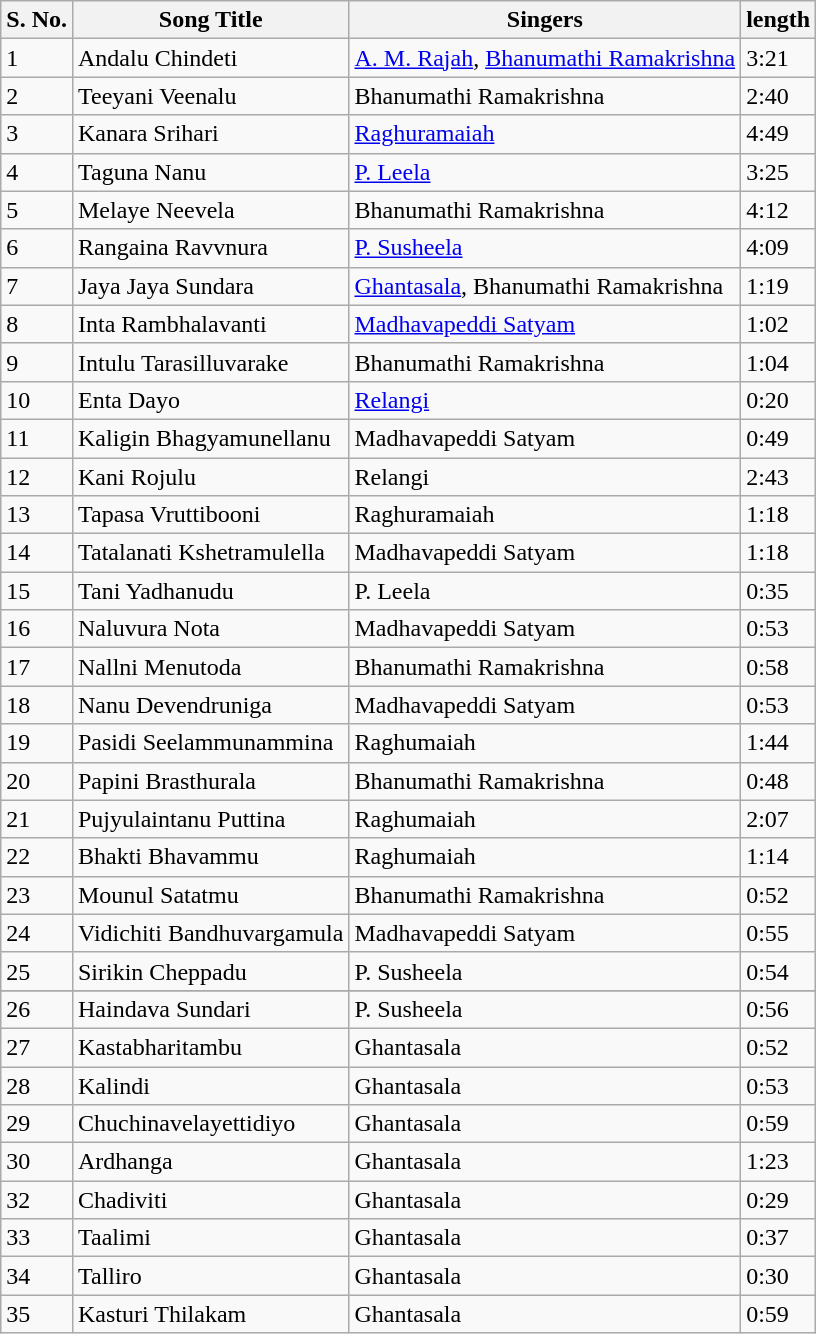<table class="wikitable">
<tr>
<th>S. No.</th>
<th>Song Title</th>
<th>Singers</th>
<th>length</th>
</tr>
<tr>
<td>1</td>
<td>Andalu Chindeti</td>
<td><a href='#'>A. M. Rajah</a>, <a href='#'>Bhanumathi Ramakrishna</a></td>
<td>3:21</td>
</tr>
<tr>
<td>2</td>
<td>Teeyani Veenalu</td>
<td>Bhanumathi Ramakrishna</td>
<td>2:40</td>
</tr>
<tr>
<td>3</td>
<td>Kanara Srihari</td>
<td><a href='#'>Raghuramaiah</a></td>
<td>4:49</td>
</tr>
<tr>
<td>4</td>
<td>Taguna Nanu</td>
<td><a href='#'>P. Leela</a></td>
<td>3:25</td>
</tr>
<tr>
<td>5</td>
<td>Melaye Neevela</td>
<td>Bhanumathi Ramakrishna</td>
<td>4:12</td>
</tr>
<tr>
<td>6</td>
<td>Rangaina Ravvnura</td>
<td><a href='#'>P. Susheela</a></td>
<td>4:09</td>
</tr>
<tr>
<td>7</td>
<td>Jaya Jaya Sundara</td>
<td><a href='#'>Ghantasala</a>, Bhanumathi Ramakrishna</td>
<td>1:19</td>
</tr>
<tr>
<td>8</td>
<td>Inta Rambhalavanti</td>
<td><a href='#'>Madhavapeddi Satyam</a></td>
<td>1:02</td>
</tr>
<tr>
<td>9</td>
<td>Intulu Tarasilluvarake</td>
<td>Bhanumathi Ramakrishna</td>
<td>1:04</td>
</tr>
<tr>
<td>10</td>
<td>Enta Dayo</td>
<td><a href='#'>Relangi</a></td>
<td>0:20</td>
</tr>
<tr>
<td>11</td>
<td>Kaligin Bhagyamunellanu</td>
<td>Madhavapeddi Satyam</td>
<td>0:49</td>
</tr>
<tr>
<td>12</td>
<td>Kani Rojulu</td>
<td>Relangi</td>
<td>2:43</td>
</tr>
<tr>
<td>13</td>
<td>Tapasa Vruttibooni</td>
<td>Raghuramaiah</td>
<td>1:18</td>
</tr>
<tr>
<td>14</td>
<td>Tatalanati Kshetramulella</td>
<td>Madhavapeddi Satyam</td>
<td>1:18</td>
</tr>
<tr>
<td>15</td>
<td>Tani Yadhanudu</td>
<td>P. Leela</td>
<td>0:35</td>
</tr>
<tr>
<td>16</td>
<td>Naluvura Nota</td>
<td>Madhavapeddi Satyam</td>
<td>0:53</td>
</tr>
<tr>
<td>17</td>
<td>Nallni Menutoda</td>
<td>Bhanumathi Ramakrishna</td>
<td>0:58</td>
</tr>
<tr>
<td>18</td>
<td>Nanu Devendruniga</td>
<td>Madhavapeddi Satyam</td>
<td>0:53</td>
</tr>
<tr>
<td>19</td>
<td>Pasidi Seelammunammina</td>
<td>Raghumaiah</td>
<td>1:44</td>
</tr>
<tr>
<td>20</td>
<td>Papini Brasthurala</td>
<td>Bhanumathi Ramakrishna</td>
<td>0:48</td>
</tr>
<tr>
<td>21</td>
<td>Pujyulaintanu Puttina</td>
<td>Raghumaiah</td>
<td>2:07</td>
</tr>
<tr>
<td>22</td>
<td>Bhakti Bhavammu</td>
<td>Raghumaiah</td>
<td>1:14</td>
</tr>
<tr>
<td>23</td>
<td>Mounul Satatmu</td>
<td>Bhanumathi Ramakrishna</td>
<td>0:52</td>
</tr>
<tr>
<td>24</td>
<td>Vidichiti Bandhuvargamula</td>
<td>Madhavapeddi Satyam</td>
<td>0:55</td>
</tr>
<tr>
<td>25</td>
<td>Sirikin Cheppadu</td>
<td>P. Susheela</td>
<td>0:54</td>
</tr>
<tr>
</tr>
<tr>
<td>26</td>
<td>Haindava Sundari</td>
<td>P. Susheela</td>
<td>0:56</td>
</tr>
<tr>
<td>27</td>
<td>Kastabharitambu</td>
<td>Ghantasala</td>
<td>0:52</td>
</tr>
<tr>
<td>28</td>
<td>Kalindi</td>
<td>Ghantasala</td>
<td>0:53</td>
</tr>
<tr>
<td>29</td>
<td>Chuchinavelayettidiyo</td>
<td>Ghantasala</td>
<td>0:59</td>
</tr>
<tr>
<td>30</td>
<td>Ardhanga</td>
<td>Ghantasala</td>
<td>1:23</td>
</tr>
<tr>
<td>32</td>
<td>Chadiviti</td>
<td>Ghantasala</td>
<td>0:29</td>
</tr>
<tr>
<td>33</td>
<td>Taalimi</td>
<td>Ghantasala</td>
<td>0:37</td>
</tr>
<tr>
<td>34</td>
<td>Talliro</td>
<td>Ghantasala</td>
<td>0:30</td>
</tr>
<tr>
<td>35</td>
<td>Kasturi Thilakam</td>
<td>Ghantasala</td>
<td>0:59</td>
</tr>
</table>
